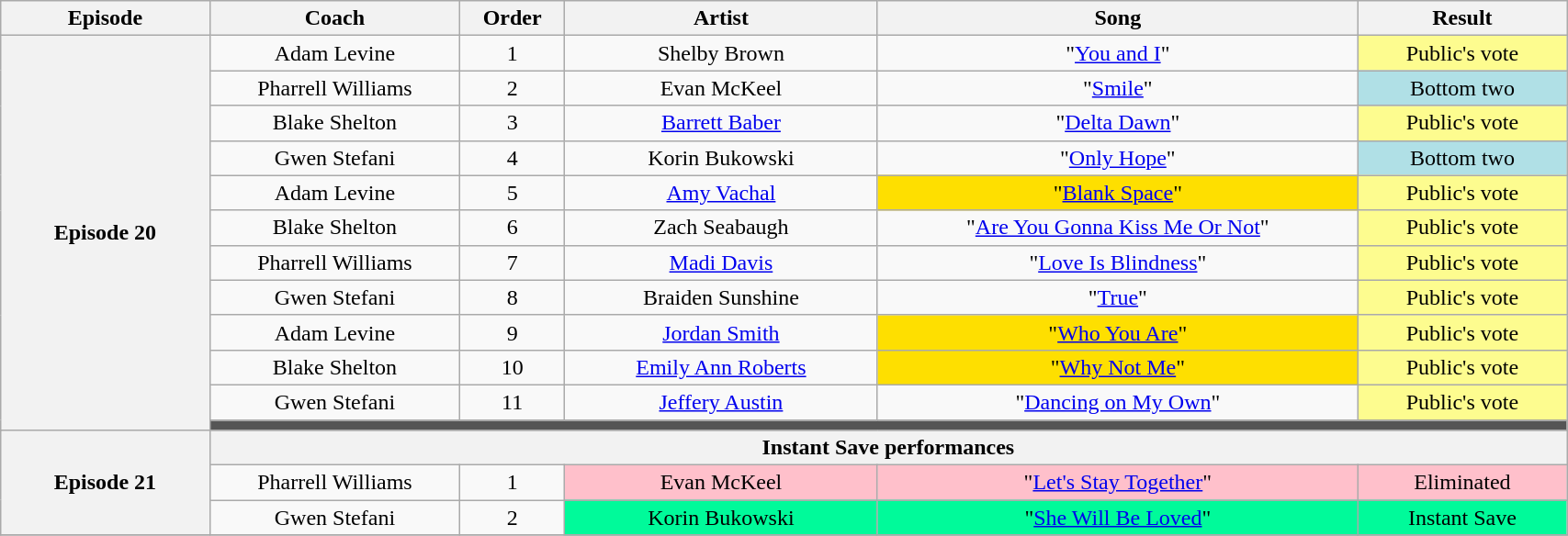<table class="wikitable" style="text-align:center; width:90%;">
<tr>
<th style="width:10%;">Episode</th>
<th style="width:12%;">Coach</th>
<th style="width:05%;">Order</th>
<th style="width:15%;">Artist</th>
<th style="width:23%;">Song</th>
<th style="width:10%;">Result</th>
</tr>
<tr>
<th rowspan="12" scope="row">Episode 20<br><small></small></th>
<td>Adam Levine</td>
<td>1</td>
<td>Shelby Brown</td>
<td>"<a href='#'>You and I</a>"</td>
<td style="background:#fdfc8f;">Public's vote</td>
</tr>
<tr>
<td>Pharrell Williams</td>
<td>2</td>
<td>Evan McKeel</td>
<td>"<a href='#'>Smile</a>"</td>
<td style="background:#B0E0E6;">Bottom two</td>
</tr>
<tr>
<td>Blake Shelton</td>
<td>3</td>
<td><a href='#'>Barrett Baber</a></td>
<td>"<a href='#'>Delta Dawn</a>"</td>
<td style="background:#fdfc8f;">Public's vote</td>
</tr>
<tr>
<td>Gwen Stefani</td>
<td>4</td>
<td>Korin Bukowski</td>
<td>"<a href='#'>Only Hope</a>"</td>
<td style="background:#B0E0E6;">Bottom two</td>
</tr>
<tr>
<td>Adam Levine</td>
<td>5</td>
<td><a href='#'>Amy Vachal</a></td>
<td style="background:#fedf00;">"<a href='#'>Blank Space</a>"</td>
<td style="background:#fdfc8f;">Public's vote</td>
</tr>
<tr>
<td>Blake Shelton</td>
<td>6</td>
<td>Zach Seabaugh</td>
<td>"<a href='#'>Are You Gonna Kiss Me Or Not</a>"</td>
<td style="background:#fdfc8f;">Public's vote</td>
</tr>
<tr>
<td>Pharrell Williams</td>
<td>7</td>
<td><a href='#'>Madi Davis</a></td>
<td>"<a href='#'>Love Is Blindness</a>"</td>
<td style="background:#fdfc8f;">Public's vote</td>
</tr>
<tr>
<td>Gwen Stefani</td>
<td>8</td>
<td>Braiden Sunshine</td>
<td>"<a href='#'>True</a>"</td>
<td style="background:#fdfc8f;">Public's vote</td>
</tr>
<tr>
<td>Adam Levine</td>
<td>9</td>
<td><a href='#'>Jordan Smith</a></td>
<td style="background:#fedf00;">"<a href='#'>Who You Are</a>"</td>
<td style="background:#fdfc8f;">Public's vote</td>
</tr>
<tr>
<td>Blake Shelton</td>
<td>10</td>
<td><a href='#'>Emily Ann Roberts</a></td>
<td style="background:#fedf00;">"<a href='#'>Why Not Me</a>"</td>
<td style="background:#fdfc8f;">Public's vote</td>
</tr>
<tr>
<td>Gwen Stefani</td>
<td>11</td>
<td><a href='#'>Jeffery Austin</a></td>
<td>"<a href='#'>Dancing on My Own</a>"</td>
<td style="background:#fdfc8f;">Public's vote</td>
</tr>
<tr>
<td colspan="6" style="background:#555;"></td>
</tr>
<tr>
<th rowspan="4" scope="row">Episode 21<br><small></small></th>
</tr>
<tr>
<th colspan="5">Instant Save performances</th>
</tr>
<tr>
<td>Pharrell Williams</td>
<td>1</td>
<td style="background:pink;">Evan McKeel</td>
<td style="background:pink;">"<a href='#'>Let's Stay Together</a>"</td>
<td style="background:pink;">Eliminated</td>
</tr>
<tr>
<td>Gwen Stefani</td>
<td>2</td>
<td style="background:#00FA9A;">Korin Bukowski</td>
<td style="background:#00FA9A;">"<a href='#'>She Will Be Loved</a>"</td>
<td style="background:#00FA9A;">Instant Save</td>
</tr>
<tr>
</tr>
</table>
